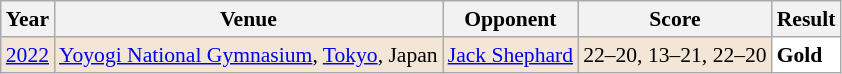<table class="sortable wikitable" style="font-size: 90%;">
<tr>
<th>Year</th>
<th>Venue</th>
<th>Opponent</th>
<th>Score</th>
<th>Result</th>
</tr>
<tr style="background:#F3E6D7">
<td align="center"><a href='#'>2022</a></td>
<td align="left"><a href='#'>Yoyogi National Gymnasium</a>, <a href='#'>Tokyo</a>, Japan</td>
<td align="left"> <a href='#'>Jack Shephard</a></td>
<td align="left">22–20, 13–21, 22–20</td>
<td style="text-align:left; background:white"> <strong>Gold</strong></td>
</tr>
</table>
